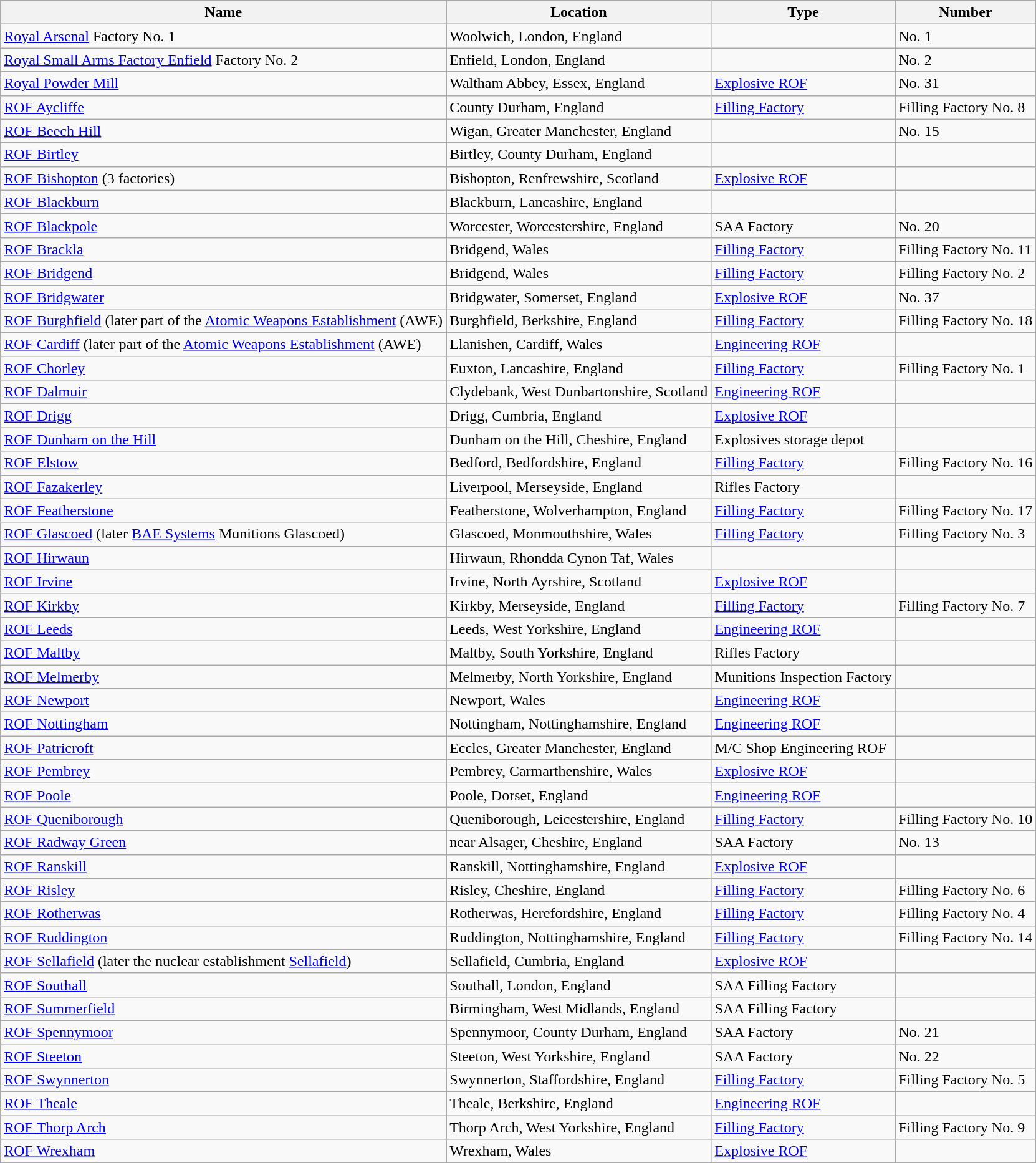<table class="wikitable sortable">
<tr>
<th>Name</th>
<th>Location</th>
<th>Type</th>
<th>Number</th>
</tr>
<tr>
<td><a href='#'>Royal Arsenal</a> Factory	No. 1</td>
<td>Woolwich, London, England</td>
<td></td>
<td>No. 1</td>
</tr>
<tr>
<td><a href='#'>Royal Small Arms Factory Enfield</a> Factory	No. 2</td>
<td>Enfield, London, England</td>
<td></td>
<td>No. 2</td>
</tr>
<tr>
<td><a href='#'>Royal Powder Mill</a></td>
<td>Waltham Abbey, Essex, England</td>
<td><a href='#'>Explosive ROF</a></td>
<td>No. 31</td>
</tr>
<tr>
<td><a href='#'>ROF Aycliffe</a></td>
<td>County Durham, England</td>
<td><a href='#'>Filling Factory</a></td>
<td>Filling Factory No. 8</td>
</tr>
<tr>
<td><a href='#'>ROF Beech Hill</a></td>
<td>Wigan, Greater Manchester, England</td>
<td></td>
<td>No. 15</td>
</tr>
<tr>
<td><a href='#'>ROF Birtley</a></td>
<td>Birtley, County Durham, England</td>
<td></td>
<td></td>
</tr>
<tr>
<td><a href='#'>ROF Bishopton</a> (3 factories)</td>
<td>Bishopton, Renfrewshire, Scotland</td>
<td><a href='#'>Explosive ROF</a></td>
<td></td>
</tr>
<tr>
<td><a href='#'>ROF Blackburn</a></td>
<td>Blackburn, Lancashire, England</td>
<td></td>
<td></td>
</tr>
<tr>
<td><a href='#'>ROF Blackpole</a></td>
<td>Worcester, Worcestershire, England</td>
<td>SAA Factory</td>
<td>No. 20</td>
</tr>
<tr>
<td><a href='#'>ROF Brackla</a></td>
<td>Bridgend, Wales</td>
<td><a href='#'>Filling Factory</a></td>
<td>Filling Factory No. 11</td>
</tr>
<tr>
<td><a href='#'>ROF Bridgend</a></td>
<td>Bridgend, Wales</td>
<td><a href='#'>Filling Factory</a></td>
<td>Filling Factory No. 2</td>
</tr>
<tr>
<td><a href='#'>ROF Bridgwater</a></td>
<td>Bridgwater, Somerset, England</td>
<td><a href='#'>Explosive ROF</a></td>
<td>No. 37</td>
</tr>
<tr>
<td><a href='#'>ROF Burghfield</a> (later part of the <a href='#'>Atomic Weapons Establishment</a> (AWE)</td>
<td>Burghfield, Berkshire, England</td>
<td><a href='#'>Filling Factory</a></td>
<td>Filling Factory No. 18</td>
</tr>
<tr>
<td><a href='#'>ROF Cardiff</a> (later part of the <a href='#'>Atomic Weapons Establishment</a> (AWE)</td>
<td>Llanishen, Cardiff, Wales</td>
<td><a href='#'>Engineering ROF</a></td>
<td></td>
</tr>
<tr>
<td><a href='#'>ROF Chorley</a></td>
<td>Euxton, Lancashire, England</td>
<td><a href='#'>Filling Factory</a></td>
<td>Filling Factory No. 1</td>
</tr>
<tr>
<td><a href='#'>ROF Dalmuir</a></td>
<td>Clydebank, West Dunbartonshire, Scotland</td>
<td><a href='#'>Engineering ROF</a></td>
<td></td>
</tr>
<tr>
<td><a href='#'>ROF Drigg</a></td>
<td>Drigg, Cumbria, England</td>
<td><a href='#'>Explosive ROF</a></td>
<td></td>
</tr>
<tr>
<td><a href='#'>ROF Dunham on the Hill</a></td>
<td>Dunham on the Hill, Cheshire, England</td>
<td>Explosives storage depot</td>
<td></td>
</tr>
<tr>
<td><a href='#'>ROF Elstow</a></td>
<td>Bedford, Bedfordshire, England</td>
<td><a href='#'>Filling Factory</a></td>
<td>Filling Factory No. 16</td>
</tr>
<tr>
<td><a href='#'>ROF Fazakerley</a></td>
<td>Liverpool, Merseyside, England</td>
<td>Rifles Factory</td>
<td></td>
</tr>
<tr>
<td><a href='#'>ROF Featherstone</a></td>
<td>Featherstone, Wolverhampton, England</td>
<td><a href='#'>Filling Factory</a></td>
<td>Filling Factory No. 17</td>
</tr>
<tr>
<td><a href='#'>ROF Glascoed</a> (later <a href='#'>BAE Systems</a> Munitions Glascoed)</td>
<td>Glascoed, Monmouthshire, Wales</td>
<td><a href='#'>Filling Factory</a></td>
<td>Filling Factory No. 3</td>
</tr>
<tr>
<td><a href='#'>ROF Hirwaun</a></td>
<td>Hirwaun, Rhondda Cynon Taf, Wales</td>
<td></td>
<td></td>
</tr>
<tr>
<td><a href='#'>ROF Irvine</a></td>
<td>Irvine, North Ayrshire, Scotland</td>
<td><a href='#'>Explosive ROF</a></td>
<td></td>
</tr>
<tr>
<td><a href='#'>ROF Kirkby</a></td>
<td>Kirkby, Merseyside, England</td>
<td><a href='#'>Filling Factory</a></td>
<td>Filling Factory No. 7</td>
</tr>
<tr>
<td><a href='#'>ROF Leeds</a></td>
<td>Leeds, West Yorkshire, England</td>
<td><a href='#'>Engineering ROF</a></td>
<td></td>
</tr>
<tr>
<td><a href='#'>ROF Maltby</a></td>
<td>Maltby, South Yorkshire, England</td>
<td>Rifles Factory</td>
<td></td>
</tr>
<tr>
<td><a href='#'>ROF Melmerby</a></td>
<td>Melmerby, North Yorkshire, England</td>
<td>Munitions Inspection Factory</td>
<td></td>
</tr>
<tr>
<td><a href='#'>ROF Newport</a></td>
<td>Newport, Wales</td>
<td><a href='#'>Engineering ROF</a></td>
<td></td>
</tr>
<tr>
<td><a href='#'>ROF Nottingham</a></td>
<td>Nottingham, Nottinghamshire, England</td>
<td><a href='#'>Engineering ROF</a></td>
<td></td>
</tr>
<tr>
<td><a href='#'>ROF Patricroft</a></td>
<td>Eccles, Greater Manchester, England</td>
<td>M/C Shop Engineering ROF</td>
<td></td>
</tr>
<tr>
<td><a href='#'>ROF Pembrey</a></td>
<td>Pembrey, Carmarthenshire, Wales</td>
<td><a href='#'>Explosive ROF</a></td>
<td></td>
</tr>
<tr>
<td><a href='#'>ROF Poole</a></td>
<td>Poole, Dorset, England</td>
<td><a href='#'>Engineering ROF</a></td>
<td></td>
</tr>
<tr>
<td><a href='#'>ROF Queniborough</a></td>
<td>Queniborough, Leicestershire, England</td>
<td><a href='#'>Filling Factory</a></td>
<td>Filling Factory No. 10</td>
</tr>
<tr>
<td><a href='#'>ROF Radway Green</a></td>
<td>near Alsager, Cheshire, England</td>
<td>SAA Factory</td>
<td>No. 13</td>
</tr>
<tr>
<td><a href='#'>ROF Ranskill</a></td>
<td>Ranskill, Nottinghamshire, England</td>
<td><a href='#'>Explosive ROF</a></td>
<td></td>
</tr>
<tr>
<td><a href='#'>ROF Risley</a></td>
<td>Risley, Cheshire, England</td>
<td><a href='#'>Filling Factory</a></td>
<td>Filling Factory No. 6</td>
</tr>
<tr>
<td><a href='#'>ROF Rotherwas</a></td>
<td>Rotherwas, Herefordshire, England</td>
<td><a href='#'>Filling Factory</a></td>
<td>Filling Factory No. 4</td>
</tr>
<tr>
<td><a href='#'>ROF Ruddington</a></td>
<td>Ruddington, Nottinghamshire, England</td>
<td><a href='#'>Filling Factory</a></td>
<td>Filling Factory No. 14</td>
</tr>
<tr>
<td><a href='#'>ROF Sellafield</a> (later the nuclear establishment <a href='#'>Sellafield</a>)</td>
<td>Sellafield, Cumbria, England</td>
<td><a href='#'>Explosive ROF</a></td>
<td></td>
</tr>
<tr>
<td><a href='#'>ROF Southall</a></td>
<td>Southall, London, England</td>
<td>SAA Filling Factory</td>
<td></td>
</tr>
<tr>
<td><a href='#'>ROF Summerfield</a></td>
<td>Birmingham, West Midlands, England</td>
<td>SAA Filling Factory</td>
<td></td>
</tr>
<tr>
<td><a href='#'>ROF Spennymoor</a></td>
<td>Spennymoor, County Durham, England</td>
<td>SAA Factory</td>
<td>No. 21</td>
</tr>
<tr>
<td><a href='#'>ROF Steeton</a></td>
<td>Steeton, West Yorkshire, England</td>
<td>SAA Factory</td>
<td>No. 22</td>
</tr>
<tr>
<td><a href='#'>ROF Swynnerton</a></td>
<td>Swynnerton, Staffordshire, England</td>
<td><a href='#'>Filling Factory</a></td>
<td>Filling Factory No. 5</td>
</tr>
<tr>
<td><a href='#'>ROF Theale</a></td>
<td>Theale, Berkshire, England</td>
<td><a href='#'>Engineering ROF</a></td>
<td></td>
</tr>
<tr>
<td><a href='#'>ROF Thorp Arch</a></td>
<td>Thorp Arch, West Yorkshire, England</td>
<td><a href='#'>Filling Factory</a></td>
<td>Filling Factory No. 9</td>
</tr>
<tr>
<td><a href='#'>ROF Wrexham</a></td>
<td>Wrexham, Wales</td>
<td><a href='#'>Explosive ROF</a></td>
<td></td>
</tr>
</table>
